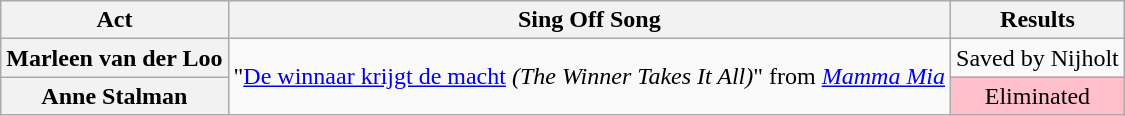<table class="wikitable plainrowheaders" style="text-align:center;">
<tr>
<th scope="col">Act</th>
<th scope="col">Sing Off Song</th>
<th scope="col">Results</th>
</tr>
<tr>
<th scope="row">Marleen van der Loo</th>
<td rowspan="2">"<a href='#'>De winnaar krijgt de macht</a> <em>(The Winner Takes It All)</em>" from <em><a href='#'>Mamma Mia</a></em></td>
<td>Saved by Nijholt</td>
</tr>
<tr>
<th scope="row">Anne Stalman</th>
<td style="background:pink;">Eliminated</td>
</tr>
</table>
